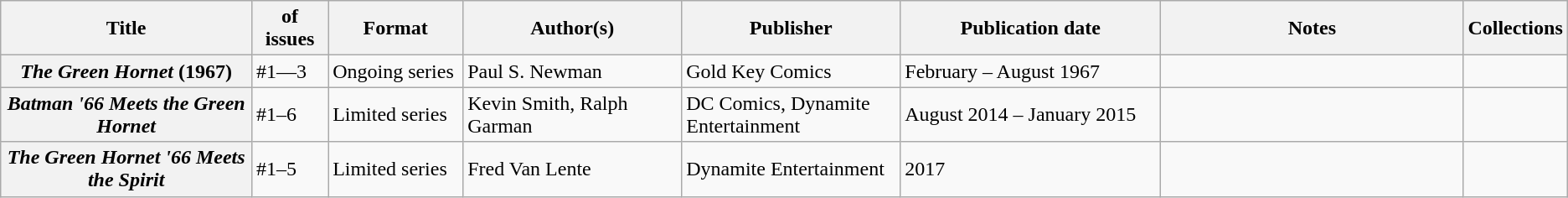<table class="wikitable">
<tr>
<th>Title</th>
<th style="width:40pt"> of issues</th>
<th style="width:75pt">Format</th>
<th style="width:125pt">Author(s)</th>
<th style="width:125pt">Publisher</th>
<th style="width:150pt">Publication date</th>
<th style="width:175pt">Notes</th>
<th>Collections</th>
</tr>
<tr>
<th><em>The Green Hornet</em> (1967)</th>
<td>#1—3</td>
<td>Ongoing series</td>
<td>Paul S. Newman</td>
<td>Gold Key Comics</td>
<td>February – August 1967</td>
<td></td>
<td></td>
</tr>
<tr>
<th><em>Batman '66 Meets the Green Hornet</em></th>
<td>#1–6</td>
<td>Limited series</td>
<td>Kevin Smith, Ralph Garman</td>
<td>DC Comics, Dynamite Entertainment</td>
<td>August 2014 – January 2015</td>
<td></td>
<td></td>
</tr>
<tr>
<th><em>The Green Hornet '66 Meets the Spirit</em></th>
<td>#1–5</td>
<td>Limited series</td>
<td>Fred Van Lente</td>
<td>Dynamite Entertainment</td>
<td>2017</td>
<td></td>
<td></td>
</tr>
</table>
